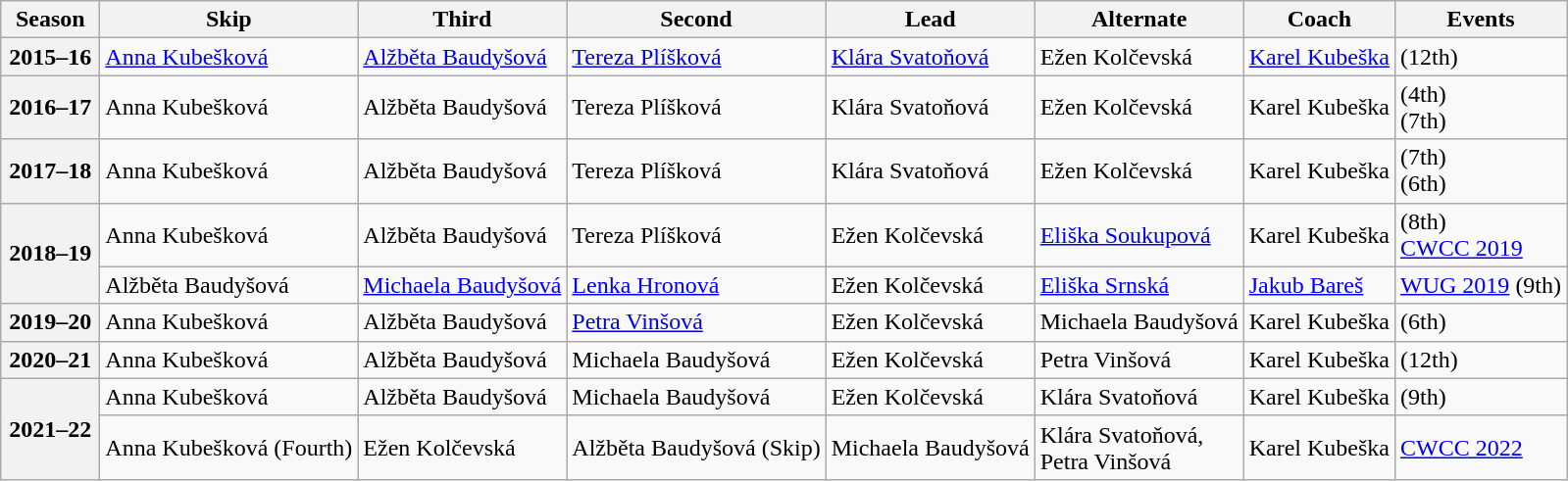<table class="wikitable">
<tr>
<th scope="col" width=60>Season</th>
<th scope="col">Skip</th>
<th scope="col">Third</th>
<th scope="col">Second</th>
<th scope="col">Lead</th>
<th scope="col">Alternate</th>
<th scope="col">Coach</th>
<th scope="col">Events</th>
</tr>
<tr>
<th scope="row">2015–16</th>
<td><a href='#'>Anna Kubešková</a></td>
<td><a href='#'>Alžběta Baudyšová</a></td>
<td><a href='#'>Tereza Plíšková</a></td>
<td><a href='#'>Klára Svatoňová</a></td>
<td>Ežen Kolčevská</td>
<td><a href='#'>Karel Kubeška</a></td>
<td> (12th)</td>
</tr>
<tr>
<th scope="row">2016–17</th>
<td>Anna Kubešková</td>
<td>Alžběta Baudyšová</td>
<td>Tereza Plíšková</td>
<td>Klára Svatoňová</td>
<td>Ežen Kolčevská</td>
<td>Karel Kubeška</td>
<td> (4th)<br> (7th)</td>
</tr>
<tr>
<th scope="row">2017–18</th>
<td>Anna Kubešková</td>
<td>Alžběta Baudyšová</td>
<td>Tereza Plíšková</td>
<td>Klára Svatoňová</td>
<td>Ežen Kolčevská</td>
<td>Karel Kubeška</td>
<td> (7th)<br> (6th)</td>
</tr>
<tr>
<th scope="row" rowspan=2>2018–19</th>
<td>Anna Kubešková</td>
<td>Alžběta Baudyšová</td>
<td>Tereza Plíšková</td>
<td>Ežen Kolčevská</td>
<td><a href='#'>Eliška Soukupová</a></td>
<td>Karel Kubeška</td>
<td> (8th)<br><a href='#'>CWCC 2019</a> </td>
</tr>
<tr>
<td>Alžběta Baudyšová</td>
<td><a href='#'>Michaela Baudyšová</a></td>
<td><a href='#'>Lenka Hronová</a></td>
<td>Ežen Kolčevská</td>
<td><a href='#'>Eliška Srnská</a></td>
<td><a href='#'>Jakub Bareš</a></td>
<td><a href='#'>WUG 2019</a> (9th)</td>
</tr>
<tr>
<th scope="row">2019–20</th>
<td>Anna Kubešková</td>
<td>Alžběta Baudyšová</td>
<td><a href='#'>Petra Vinšová</a></td>
<td>Ežen Kolčevská</td>
<td>Michaela Baudyšová</td>
<td>Karel Kubeška</td>
<td> (6th)</td>
</tr>
<tr>
<th scope="row">2020–21</th>
<td>Anna Kubešková</td>
<td>Alžběta Baudyšová</td>
<td>Michaela Baudyšová</td>
<td>Ežen Kolčevská</td>
<td>Petra Vinšová</td>
<td>Karel Kubeška</td>
<td> (12th)</td>
</tr>
<tr>
<th scope="row" rowspan=2>2021–22</th>
<td>Anna Kubešková</td>
<td>Alžběta Baudyšová</td>
<td>Michaela Baudyšová</td>
<td>Ežen Kolčevská</td>
<td>Klára Svatoňová</td>
<td>Karel Kubeška</td>
<td> (9th)</td>
</tr>
<tr>
<td>Anna Kubešková (Fourth)</td>
<td>Ežen Kolčevská</td>
<td>Alžběta Baudyšová (Skip)</td>
<td>Michaela Baudyšová</td>
<td>Klára Svatoňová,<br>Petra Vinšová</td>
<td>Karel Kubeška</td>
<td><a href='#'>CWCC 2022</a> </td>
</tr>
</table>
